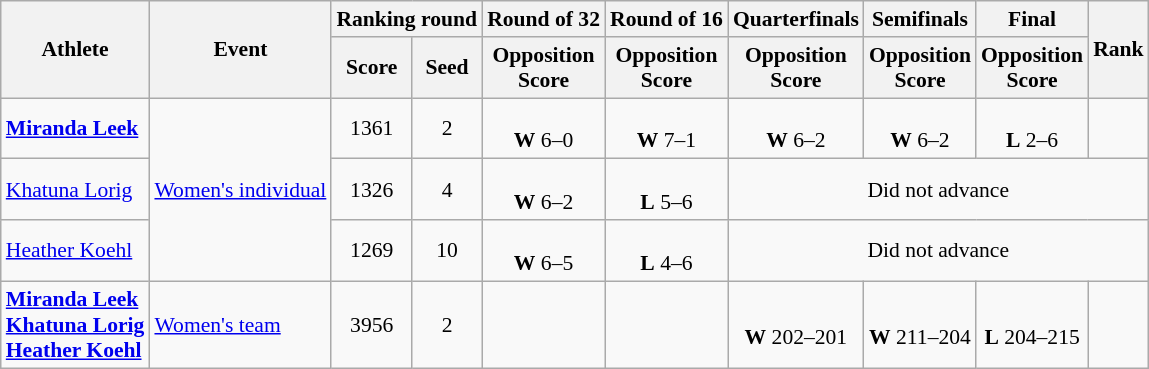<table class="wikitable" style="font-size:90%">
<tr>
<th rowspan=2>Athlete</th>
<th rowspan=2>Event</th>
<th colspan=2>Ranking round</th>
<th>Round of 32</th>
<th>Round of 16</th>
<th>Quarterfinals</th>
<th>Semifinals</th>
<th>Final</th>
<th rowspan="2">Rank</th>
</tr>
<tr>
<th>Score</th>
<th>Seed</th>
<th>Opposition<br>Score</th>
<th>Opposition<br>Score</th>
<th>Opposition<br>Score</th>
<th>Opposition<br>Score</th>
<th>Opposition<br>Score</th>
</tr>
<tr align=center>
<td align=left><strong><a href='#'>Miranda Leek</a></strong></td>
<td align=left rowspan=3><a href='#'>Women's individual</a></td>
<td>1361</td>
<td>2</td>
<td><br><strong>W</strong> 6–0</td>
<td><br><strong>W</strong> 7–1</td>
<td><br><strong>W</strong> 6–2</td>
<td><br><strong>W</strong> 6–2</td>
<td><br><strong>L</strong> 2–6</td>
<td></td>
</tr>
<tr align=center>
<td align=left><a href='#'>Khatuna Lorig</a></td>
<td>1326</td>
<td>4</td>
<td><br><strong>W</strong> 6–2</td>
<td><br><strong>L</strong> 5–6</td>
<td colspan=4>Did not advance</td>
</tr>
<tr align=center>
<td align=left><a href='#'>Heather Koehl</a></td>
<td>1269</td>
<td>10</td>
<td><br><strong>W</strong> 6–5</td>
<td><br><strong>L</strong> 4–6</td>
<td colspan=4>Did not advance</td>
</tr>
<tr align=center>
<td align=left><strong><a href='#'>Miranda Leek</a><br><a href='#'>Khatuna Lorig</a><br><a href='#'>Heather Koehl</a></strong></td>
<td align=left><a href='#'>Women's team</a></td>
<td>3956</td>
<td>2</td>
<td></td>
<td></td>
<td><br><strong>W</strong> 202–201</td>
<td><br><strong>W</strong> 211–204</td>
<td><br><strong>L</strong> 204–215</td>
<td></td>
</tr>
</table>
